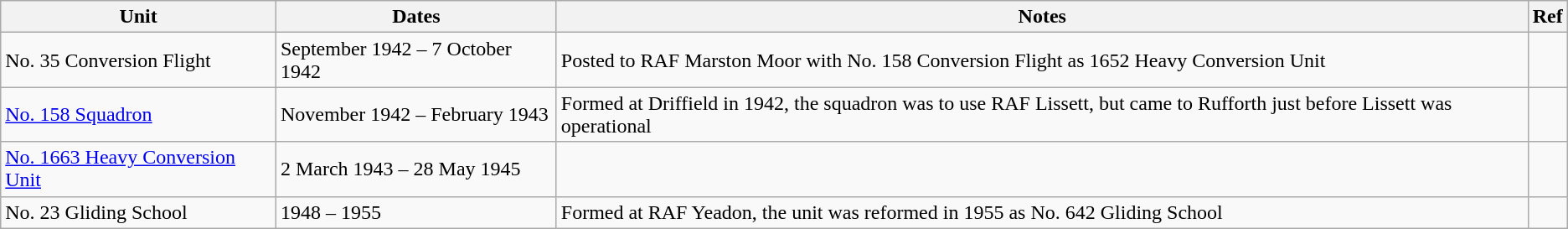<table class="wikitable">
<tr>
<th>Unit</th>
<th>Dates</th>
<th>Notes</th>
<th>Ref</th>
</tr>
<tr>
<td>No. 35 Conversion Flight</td>
<td>September 1942 – 7 October 1942</td>
<td>Posted to RAF Marston Moor with No. 158 Conversion Flight as 1652 Heavy Conversion Unit</td>
<td></td>
</tr>
<tr>
<td><a href='#'>No. 158 Squadron</a></td>
<td>November 1942 – February 1943</td>
<td>Formed at Driffield in 1942, the squadron was to use RAF Lissett, but came to Rufforth just before Lissett was operational</td>
<td></td>
</tr>
<tr>
<td><a href='#'>No. 1663 Heavy Conversion Unit</a></td>
<td>2 March 1943 – 28 May 1945</td>
<td></td>
<td></td>
</tr>
<tr>
<td>No. 23 Gliding School</td>
<td>1948 – 1955</td>
<td>Formed at RAF Yeadon, the unit was reformed in 1955 as No. 642 Gliding School</td>
<td></td>
</tr>
</table>
